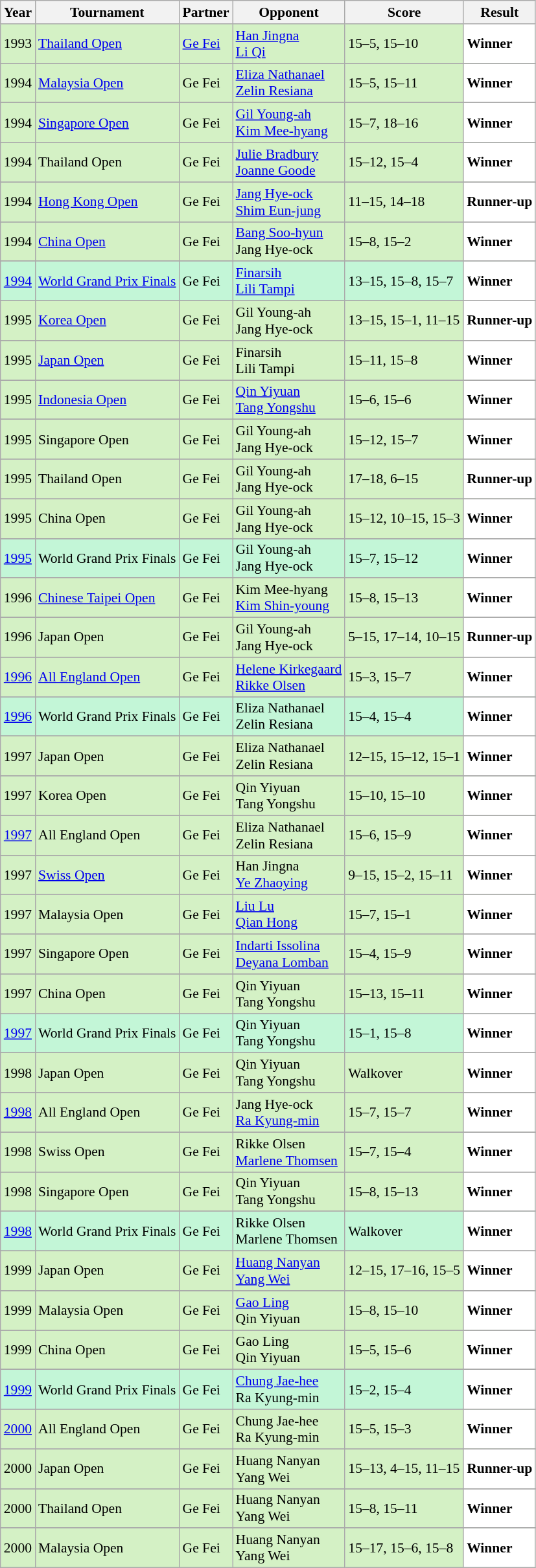<table class="sortable wikitable" style="font-size: 90%;">
<tr>
<th>Year</th>
<th>Tournament</th>
<th>Partner</th>
<th>Opponent</th>
<th>Score</th>
<th>Result</th>
</tr>
<tr style="background:#D4F1C5">
<td align="center">1993</td>
<td align="left"><a href='#'>Thailand Open</a></td>
<td align="left"> <a href='#'>Ge Fei</a></td>
<td align="left"> <a href='#'>Han Jingna</a> <br>  <a href='#'>Li Qi</a></td>
<td align="left">15–5, 15–10</td>
<td style="text-align:left; background:white"> <strong>Winner</strong></td>
</tr>
<tr>
</tr>
<tr style="background:#D4F1C5">
<td align="center">1994</td>
<td align="left"><a href='#'>Malaysia Open</a></td>
<td align="left"> Ge Fei</td>
<td align="left"> <a href='#'>Eliza Nathanael</a> <br>  <a href='#'>Zelin Resiana</a></td>
<td align="left">15–5, 15–11</td>
<td style="text-align:left; background:white"> <strong>Winner</strong></td>
</tr>
<tr>
</tr>
<tr style="background:#D4F1C5">
<td align="center">1994</td>
<td align="left"><a href='#'>Singapore Open</a></td>
<td align="left"> Ge Fei</td>
<td align="left"> <a href='#'>Gil Young-ah</a> <br>  <a href='#'>Kim Mee-hyang</a></td>
<td align="left">15–7, 18–16</td>
<td style="text-align:left; background:white"> <strong>Winner</strong></td>
</tr>
<tr>
</tr>
<tr style="background:#D4F1C5">
<td align="center">1994</td>
<td align="left">Thailand Open</td>
<td align="left"> Ge Fei</td>
<td align="left"> <a href='#'>Julie Bradbury</a> <br>  <a href='#'>Joanne Goode</a></td>
<td align="left">15–12, 15–4</td>
<td style="text-align:left; background:white"> <strong>Winner</strong></td>
</tr>
<tr>
</tr>
<tr style="background:#D4F1C5">
<td align="center">1994</td>
<td align="left"><a href='#'>Hong Kong Open</a></td>
<td align="left"> Ge Fei</td>
<td align="left"> <a href='#'>Jang Hye-ock</a> <br>  <a href='#'>Shim Eun-jung</a></td>
<td align="left">11–15, 14–18</td>
<td style="text-align:left; background:white"> <strong>Runner-up</strong></td>
</tr>
<tr>
</tr>
<tr style="background:#D4F1C5">
<td align="center">1994</td>
<td align="left"><a href='#'>China Open</a></td>
<td align="left"> Ge Fei</td>
<td align="left"> <a href='#'>Bang Soo-hyun</a> <br>  Jang Hye-ock</td>
<td align="left">15–8, 15–2</td>
<td style="text-align:left; background:white"> <strong>Winner</strong></td>
</tr>
<tr>
</tr>
<tr style="background:#C3F6D7">
<td align="center"><a href='#'>1994</a></td>
<td align="left"><a href='#'>World Grand Prix Finals</a></td>
<td align="left"> Ge Fei</td>
<td align="left"> <a href='#'>Finarsih</a> <br>  <a href='#'>Lili Tampi</a></td>
<td align="left">13–15, 15–8, 15–7</td>
<td style="text-align:left; background:white"> <strong>Winner</strong></td>
</tr>
<tr>
</tr>
<tr style="background:#D4F1C5">
<td align="center">1995</td>
<td align="left"><a href='#'>Korea Open</a></td>
<td align="left"> Ge Fei</td>
<td align="left"> Gil Young-ah <br>  Jang Hye-ock</td>
<td align="left">13–15, 15–1, 11–15</td>
<td style="text-align:left; background:white"> <strong>Runner-up</strong></td>
</tr>
<tr>
</tr>
<tr style="background:#D4F1C5">
<td align="center">1995</td>
<td align="left"><a href='#'>Japan Open</a></td>
<td align="left"> Ge Fei</td>
<td align="left"> Finarsih <br>  Lili Tampi</td>
<td align="left">15–11, 15–8</td>
<td style="text-align:left; background:white"> <strong>Winner</strong></td>
</tr>
<tr>
</tr>
<tr style="background:#D4F1C5">
<td align="center">1995</td>
<td align="left"><a href='#'>Indonesia Open</a></td>
<td align="left"> Ge Fei</td>
<td align="left"> <a href='#'>Qin Yiyuan</a> <br>  <a href='#'>Tang Yongshu</a></td>
<td align="left">15–6, 15–6</td>
<td style="text-align:left; background:white"> <strong>Winner</strong></td>
</tr>
<tr>
</tr>
<tr style="background:#D4F1C5">
<td align="center">1995</td>
<td align="left">Singapore Open</td>
<td align="left"> Ge Fei</td>
<td align="left"> Gil Young-ah <br>  Jang Hye-ock</td>
<td align="left">15–12, 15–7</td>
<td style="text-align:left; background:white"> <strong>Winner</strong></td>
</tr>
<tr>
</tr>
<tr style="background:#D4F1C5">
<td align="center">1995</td>
<td align="left">Thailand Open</td>
<td align="left"> Ge Fei</td>
<td align="left"> Gil Young-ah <br>  Jang Hye-ock</td>
<td align="left">17–18, 6–15</td>
<td style="text-align:left; background:white"> <strong>Runner-up</strong></td>
</tr>
<tr>
</tr>
<tr style="background:#D4F1C5">
<td align="center">1995</td>
<td align="left">China Open</td>
<td align="left"> Ge Fei</td>
<td align="left"> Gil Young-ah <br>  Jang Hye-ock</td>
<td align="left">15–12, 10–15, 15–3</td>
<td style="text-align:left; background:white"> <strong>Winner</strong></td>
</tr>
<tr>
</tr>
<tr style="background:#C3F6D7">
<td align="center"><a href='#'>1995</a></td>
<td align="left">World Grand Prix Finals</td>
<td align="left"> Ge Fei</td>
<td align="left"> Gil Young-ah <br>  Jang Hye-ock</td>
<td align="left">15–7, 15–12</td>
<td style="text-align:left; background:white"> <strong>Winner</strong></td>
</tr>
<tr>
</tr>
<tr style="background:#D4F1C5">
<td align="center">1996</td>
<td align="left"><a href='#'>Chinese Taipei Open</a></td>
<td align="left"> Ge Fei</td>
<td align="left"> Kim Mee-hyang <br>  <a href='#'>Kim Shin-young</a></td>
<td align="left">15–8, 15–13</td>
<td style="text-align:left; background:white"> <strong>Winner</strong></td>
</tr>
<tr>
</tr>
<tr style="background:#D4F1C5">
<td align="center">1996</td>
<td align="left">Japan Open</td>
<td align="left"> Ge Fei</td>
<td align="left"> Gil Young-ah <br>  Jang Hye-ock</td>
<td align="left">5–15, 17–14, 10–15</td>
<td style="text-align:left; background:white"> <strong>Runner-up</strong></td>
</tr>
<tr>
</tr>
<tr style="background:#D4F1C5">
<td align="center"><a href='#'>1996</a></td>
<td align="left"><a href='#'>All England Open</a></td>
<td align="left"> Ge Fei</td>
<td align="left"> <a href='#'>Helene Kirkegaard</a> <br>  <a href='#'>Rikke Olsen</a></td>
<td align="left">15–3, 15–7</td>
<td style="text-align:left; background:white"> <strong>Winner</strong></td>
</tr>
<tr>
</tr>
<tr style="background:#C3F6D7">
<td align="center"><a href='#'>1996</a></td>
<td align="left">World Grand Prix Finals</td>
<td align="left"> Ge Fei</td>
<td align="left"> Eliza Nathanael <br>  Zelin Resiana</td>
<td align="left">15–4, 15–4</td>
<td style="text-align:left; background:white"> <strong>Winner</strong></td>
</tr>
<tr>
</tr>
<tr style="background:#D4F1C5">
<td align="center">1997</td>
<td align="left">Japan Open</td>
<td align="left"> Ge Fei</td>
<td align="left"> Eliza Nathanael <br>  Zelin Resiana</td>
<td align="left">12–15, 15–12, 15–1</td>
<td style="text-align:left; background:white"> <strong>Winner</strong></td>
</tr>
<tr>
</tr>
<tr style="background:#D4F1C5">
<td align="center">1997</td>
<td align="left">Korea Open</td>
<td align="left"> Ge Fei</td>
<td align="left"> Qin Yiyuan <br>  Tang Yongshu</td>
<td align="left">15–10, 15–10</td>
<td style="text-align:left; background:white"> <strong>Winner</strong></td>
</tr>
<tr>
</tr>
<tr style="background:#D4F1C5">
<td align="center"><a href='#'>1997</a></td>
<td align="left">All England Open</td>
<td align="left"> Ge Fei</td>
<td align="left"> Eliza Nathanael <br>  Zelin Resiana</td>
<td align="left">15–6, 15–9</td>
<td style="text-align:left; background:white"> <strong>Winner</strong></td>
</tr>
<tr>
</tr>
<tr style="background:#D4F1C5">
<td align="center">1997</td>
<td align="left"><a href='#'>Swiss Open</a></td>
<td align="left"> Ge Fei</td>
<td align="left"> Han Jingna <br>  <a href='#'>Ye Zhaoying</a></td>
<td align="left">9–15, 15–2, 15–11</td>
<td style="text-align:left; background:white"> <strong>Winner</strong></td>
</tr>
<tr>
</tr>
<tr style="background:#D4F1C5">
<td align="center">1997</td>
<td align="left">Malaysia Open</td>
<td align="left"> Ge Fei</td>
<td align="left"> <a href='#'>Liu Lu</a> <br>  <a href='#'>Qian Hong</a></td>
<td align="left">15–7, 15–1</td>
<td style="text-align:left; background:white"> <strong>Winner</strong></td>
</tr>
<tr>
</tr>
<tr style="background:#D4F1C5">
<td align="center">1997</td>
<td align="left">Singapore Open</td>
<td align="left"> Ge Fei</td>
<td align="left"> <a href='#'>Indarti Issolina</a> <br>  <a href='#'>Deyana Lomban</a></td>
<td align="left">15–4, 15–9</td>
<td style="text-align:left; background:white"> <strong>Winner</strong></td>
</tr>
<tr>
</tr>
<tr style="background:#D4F1C5">
<td align="center">1997</td>
<td align="left">China Open</td>
<td align="left"> Ge Fei</td>
<td align="left"> Qin Yiyuan <br>  Tang Yongshu</td>
<td align="left">15–13, 15–11</td>
<td style="text-align:left; background:white"> <strong>Winner</strong></td>
</tr>
<tr>
</tr>
<tr style="background:#C3F6D7">
<td align="center"><a href='#'>1997</a></td>
<td align="left">World Grand Prix Finals</td>
<td align="left"> Ge Fei</td>
<td align="left"> Qin Yiyuan <br>  Tang Yongshu</td>
<td align="left">15–1, 15–8</td>
<td style="text-align:left; background:white"> <strong>Winner</strong></td>
</tr>
<tr>
</tr>
<tr style="background:#D4F1C5">
<td align="center">1998</td>
<td align="left">Japan Open</td>
<td align="left"> Ge Fei</td>
<td align="left"> Qin Yiyuan <br>  Tang Yongshu</td>
<td align="left">Walkover</td>
<td style="text-align:left; background:white"> <strong>Winner</strong></td>
</tr>
<tr>
</tr>
<tr style="background:#D4F1C5">
<td align="center"><a href='#'>1998</a></td>
<td align="left">All England Open</td>
<td align="left"> Ge Fei</td>
<td align="left"> Jang Hye-ock <br>  <a href='#'>Ra Kyung-min</a></td>
<td align="left">15–7, 15–7</td>
<td style="text-align:left; background:white"> <strong>Winner</strong></td>
</tr>
<tr>
</tr>
<tr style="background:#D4F1C5">
<td align="center">1998</td>
<td align="left">Swiss Open</td>
<td align="left"> Ge Fei</td>
<td align="left"> Rikke Olsen <br>  <a href='#'>Marlene Thomsen</a></td>
<td align="left">15–7, 15–4</td>
<td style="text-align:left; background:white"> <strong>Winner</strong></td>
</tr>
<tr>
</tr>
<tr style="background:#D4F1C5">
<td align="center">1998</td>
<td align="left">Singapore Open</td>
<td align="left"> Ge Fei</td>
<td align="left"> Qin Yiyuan <br>  Tang Yongshu</td>
<td align="left">15–8, 15–13</td>
<td style="text-align:left; background:white"> <strong>Winner</strong></td>
</tr>
<tr>
</tr>
<tr style="background:#C3F6D7">
<td align="center"><a href='#'>1998</a></td>
<td align="left">World Grand Prix Finals</td>
<td align="left"> Ge Fei</td>
<td align="left"> Rikke Olsen <br>  Marlene Thomsen</td>
<td align="left">Walkover</td>
<td style="text-align:left; background:white"> <strong>Winner</strong></td>
</tr>
<tr>
</tr>
<tr style="background:#D4F1C5">
<td align="center">1999</td>
<td align="left">Japan Open</td>
<td align="left"> Ge Fei</td>
<td align="left"> <a href='#'>Huang Nanyan</a> <br>  <a href='#'>Yang Wei</a></td>
<td align="left">12–15, 17–16, 15–5</td>
<td style="text-align:left; background:white"> <strong>Winner</strong></td>
</tr>
<tr>
</tr>
<tr style="background:#D4F1C5">
<td align="center">1999</td>
<td align="left">Malaysia Open</td>
<td align="left"> Ge Fei</td>
<td align="left"> <a href='#'>Gao Ling</a> <br>  Qin Yiyuan</td>
<td align="left">15–8, 15–10</td>
<td style="text-align:left; background:white"> <strong>Winner</strong></td>
</tr>
<tr>
</tr>
<tr style="background:#D4F1C5">
<td align="center">1999</td>
<td align="left">China Open</td>
<td align="left"> Ge Fei</td>
<td align="left"> Gao Ling <br>  Qin Yiyuan</td>
<td align="left">15–5, 15–6</td>
<td style="text-align:left; background:white"> <strong>Winner</strong></td>
</tr>
<tr>
</tr>
<tr style="background:#C3F6D7">
<td align="center"><a href='#'>1999</a></td>
<td align="left">World Grand Prix Finals</td>
<td align="left"> Ge Fei</td>
<td align="left"> <a href='#'>Chung Jae-hee</a> <br>  Ra Kyung-min</td>
<td align="left">15–2, 15–4</td>
<td style="text-align:left; background:white"> <strong>Winner</strong></td>
</tr>
<tr>
</tr>
<tr style="background:#D4F1C5">
<td align="center"><a href='#'>2000</a></td>
<td align="left">All England Open</td>
<td align="left"> Ge Fei</td>
<td align="left"> Chung Jae-hee <br>  Ra Kyung-min</td>
<td align="left">15–5, 15–3</td>
<td style="text-align:left; background:white"> <strong>Winner</strong></td>
</tr>
<tr>
</tr>
<tr style="background:#D4F1C5">
<td align="center">2000</td>
<td align="left">Japan Open</td>
<td align="left"> Ge Fei</td>
<td align="left"> Huang Nanyan <br>  Yang Wei</td>
<td align="left">15–13, 4–15, 11–15</td>
<td style="text-align:left; background:white"> <strong>Runner-up</strong></td>
</tr>
<tr>
</tr>
<tr style="background:#D4F1C5">
<td align="center">2000</td>
<td align="left">Thailand Open</td>
<td align="left"> Ge Fei</td>
<td align="left"> Huang Nanyan <br>  Yang Wei</td>
<td align="left">15–8, 15–11</td>
<td style="text-align:left; background:white"> <strong>Winner</strong></td>
</tr>
<tr>
</tr>
<tr style="background:#D4F1C5">
<td align="center">2000</td>
<td align="left">Malaysia Open</td>
<td align="left"> Ge Fei</td>
<td align="left"> Huang Nanyan <br>  Yang Wei</td>
<td align="left">15–17, 15–6, 15–8</td>
<td style="text-align:left; background:white"> <strong>Winner</strong></td>
</tr>
</table>
